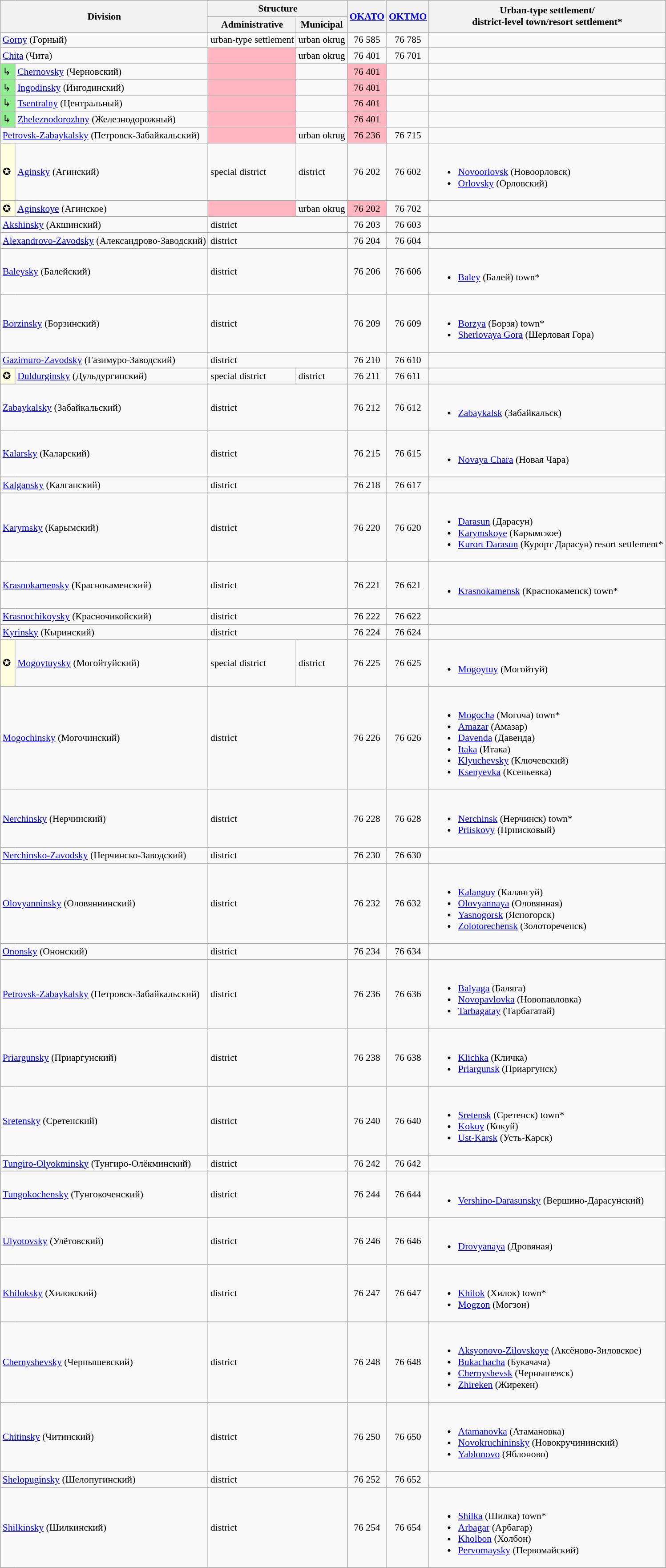<table class="wikitable" style="padding: 24em 0; border: 1px #aaa solid; border-collapse: collapse; font-size: 90%;">
<tr>
<th colspan="2" rowspan="2">Division</th>
<th colspan="2">Structure</th>
<th rowspan="2"><a href='#'>OKATO</a></th>
<th rowspan="2"><a href='#'>OKTMO</a></th>
<th rowspan="2">Urban-type settlement/<br>district-level town/resort settlement*</th>
</tr>
<tr>
<th>Administrative</th>
<th>Municipal</th>
</tr>
<tr>
<td colspan="2"><a href='#'>Gorny</a> (Горный)</td>
<td>urban-type settlement </td>
<td>urban okrug</td>
<td align="center">76 585</td>
<td align="center">76 785</td>
<td></td>
</tr>
<tr>
<td colspan="2"><a href='#'>Chita</a> (Чита)</td>
<td bgcolor="lightpink"></td>
<td>urban okrug</td>
<td align="center">76 401</td>
<td align="center">76 701</td>
<td></td>
</tr>
<tr>
<td bgcolor="lightgreen">↳</td>
<td><a href='#'>Chernovsky</a> (Черновский)</td>
<td bgcolor="lightpink"></td>
<td></td>
<td bgcolor="lightpink" align="center">76 401</td>
<td></td>
<td></td>
</tr>
<tr>
<td bgcolor="lightgreen">↳</td>
<td><a href='#'>Ingodinsky</a> (Ингодинский)</td>
<td bgcolor="lightpink"></td>
<td></td>
<td bgcolor="lightpink" align="center">76 401</td>
<td></td>
<td></td>
</tr>
<tr>
<td bgcolor="lightgreen">↳</td>
<td><a href='#'>Tsentralny</a> (Центральный)</td>
<td bgcolor="lightpink"></td>
<td></td>
<td bgcolor="lightpink" align="center">76 401</td>
<td></td>
<td></td>
</tr>
<tr>
<td bgcolor="lightgreen">↳</td>
<td><a href='#'>Zheleznodorozhny</a> (Железнодорожный)</td>
<td bgcolor="lightpink"></td>
<td></td>
<td bgcolor="lightpink" align="center">76 401</td>
<td></td>
<td></td>
</tr>
<tr>
<td colspan="2"><a href='#'>Petrovsk-Zabaykalsky</a> (Петровск-Забайкальский)</td>
<td bgcolor="lightpink"></td>
<td>urban okrug</td>
<td bgcolor="lightpink" align="center">76 236</td>
<td align="center">76 715</td>
<td></td>
</tr>
<tr>
<td bgcolor="lightyellow">✪</td>
<td><a href='#'>Aginsky</a> (Агинский)</td>
<td>special district</td>
<td>district</td>
<td align="center">76 202</td>
<td align="center">76 602</td>
<td><br><ul><li><a href='#'>Novoorlovsk</a> (Новоорловск)</li><li><a href='#'>Orlovsky</a> (Орловский)</li></ul></td>
</tr>
<tr>
<td bgcolor="lightyellow">✪</td>
<td><a href='#'>Aginskoye</a> (Агинское)</td>
<td bgcolor="lightpink"></td>
<td>urban okrug</td>
<td bgcolor="lightpink" align="center">76 202</td>
<td align="center">76 702</td>
<td></td>
</tr>
<tr>
<td colspan="2"><a href='#'>Akshinsky</a> (Акшинский)</td>
<td colspan="2">district</td>
<td align="center">76 203</td>
<td align="center">76 603</td>
<td></td>
</tr>
<tr>
<td colspan="2"><a href='#'>Alexandrovo-Zavodsky</a> (Александрово-Заводский)</td>
<td colspan="2">district</td>
<td align="center">76 204</td>
<td align="center">76 604</td>
<td></td>
</tr>
<tr>
<td colspan="2"><a href='#'>Baleysky</a> (Балейский)</td>
<td colspan="2">district</td>
<td align="center">76 206</td>
<td align="center">76 606</td>
<td><br><ul><li><a href='#'>Baley</a> (Балей) town*</li></ul></td>
</tr>
<tr>
<td colspan="2"><a href='#'>Borzinsky</a> (Борзинский)</td>
<td colspan="2">district</td>
<td align="center">76 209</td>
<td align="center">76 609</td>
<td><br><ul><li><a href='#'>Borzya</a> (Борзя) town*</li><li><a href='#'>Sherlovaya Gora</a> (Шерловая Гора)</li></ul></td>
</tr>
<tr>
<td colspan="2"><a href='#'>Gazimuro-Zavodsky</a> (Газимуро-Заводский)</td>
<td colspan="2">district</td>
<td align="center">76 210</td>
<td align="center">76 610</td>
<td></td>
</tr>
<tr>
<td bgcolor="lightyellow">✪</td>
<td><a href='#'>Duldurginsky</a> (Дульдургинский)</td>
<td>special district</td>
<td>district</td>
<td align="center">76 211</td>
<td align="center">76 611</td>
<td></td>
</tr>
<tr>
<td colspan="2"><a href='#'>Zabaykalsky</a> (Забайкальский)</td>
<td colspan="2">district</td>
<td align="center">76 212</td>
<td align="center">76 612</td>
<td><br><ul><li><a href='#'>Zabaykalsk</a> (Забайкальск)</li></ul></td>
</tr>
<tr>
<td colspan="2"><a href='#'>Kalarsky</a> (Каларский)</td>
<td colspan="2">district</td>
<td align="center">76 215</td>
<td align="center">76 615</td>
<td><br><ul><li><a href='#'>Novaya Chara</a> (Новая Чара)</li></ul></td>
</tr>
<tr>
<td colspan="2"><a href='#'>Kalgansky</a> (Калганский)</td>
<td colspan="2">district</td>
<td align="center">76 218</td>
<td align="center">76 617</td>
<td></td>
</tr>
<tr>
<td colspan="2"><a href='#'>Karymsky</a> (Карымский)</td>
<td colspan="2">district</td>
<td align="center">76 220</td>
<td align="center">76 620</td>
<td><br><ul><li><a href='#'>Darasun</a> (Дарасун)</li><li><a href='#'>Karymskoye</a> (Карымское)</li><li><a href='#'>Kurort Darasun</a> (Курорт Дарасун) resort settlement*</li></ul></td>
</tr>
<tr>
<td colspan="2"><a href='#'>Krasnokamensky</a> (Краснокаменский)</td>
<td colspan="2">district</td>
<td align="center">76 221</td>
<td align="center">76 621</td>
<td><br><ul><li><a href='#'>Krasnokamensk</a> (Краснокаменск) town*</li></ul></td>
</tr>
<tr>
<td colspan="2"><a href='#'>Krasnochikoysky</a> (Красночикойский)</td>
<td colspan="2">district</td>
<td align="center">76 222</td>
<td align="center">76 622</td>
<td></td>
</tr>
<tr>
<td colspan="2"><a href='#'>Kyrinsky</a> (Кыринский)</td>
<td colspan="2">district</td>
<td align="center">76 224</td>
<td align="center">76 624</td>
<td></td>
</tr>
<tr>
<td bgcolor="lightyellow">✪</td>
<td><a href='#'>Mogoytuysky</a> (Могойтуйский)</td>
<td>special district</td>
<td>district</td>
<td align="center">76 225</td>
<td align="center">76 625</td>
<td><br><ul><li><a href='#'>Mogoytuy</a> (Могойтуй)</li></ul></td>
</tr>
<tr>
<td colspan="2"><a href='#'>Mogochinsky</a> (Могочинский)</td>
<td colspan="2">district</td>
<td align="center">76 226</td>
<td align="center">76 626</td>
<td><br><ul><li><a href='#'>Mogocha</a> (Могоча) town*</li><li><a href='#'>Amazar</a> (Амазар)</li><li><a href='#'>Davenda</a> (Давенда)</li><li><a href='#'>Itaka</a> (Итака)</li><li><a href='#'>Klyuchevsky</a> (Ключевский)</li><li><a href='#'>Ksenyevka</a> (Ксеньевка)</li></ul></td>
</tr>
<tr>
<td colspan="2"><a href='#'>Nerchinsky</a> (Нерчинский)</td>
<td colspan="2">district</td>
<td align="center">76 228</td>
<td align="center">76 628</td>
<td><br><ul><li><a href='#'>Nerchinsk</a> (Нерчинск) town*</li><li><a href='#'>Priiskovy</a> (Приисковый)</li></ul></td>
</tr>
<tr>
<td colspan="2"><a href='#'>Nerchinsko-Zavodsky</a> (Нерчинско-Заводский)</td>
<td colspan="2">district</td>
<td align="center">76 230</td>
<td align="center">76 630</td>
<td></td>
</tr>
<tr>
<td colspan="2"><a href='#'>Olovyanninsky</a> (Оловяннинский)</td>
<td colspan="2">district</td>
<td align="center">76 232</td>
<td align="center">76 632</td>
<td><br><ul><li><a href='#'>Kalanguy</a> (Калангуй)</li><li><a href='#'>Olovyannaya</a> (Оловянная)</li><li><a href='#'>Yasnogorsk</a> (Ясногорск)</li><li><a href='#'>Zolotorechensk</a> (Золотореченск)</li></ul></td>
</tr>
<tr>
<td colspan="2"><a href='#'>Ononsky</a> (Ононский)</td>
<td colspan="2">district</td>
<td align="center">76 234</td>
<td align="center">76 634</td>
<td></td>
</tr>
<tr>
<td colspan="2"><a href='#'>Petrovsk-Zabaykalsky</a> (Петровск-Забайкальский)</td>
<td colspan="2">district</td>
<td align="center">76 236</td>
<td align="center">76 636</td>
<td><br><ul><li><a href='#'>Balyaga</a> (Баляга)</li><li><a href='#'>Novopavlovka</a> (Новопавловка)</li><li><a href='#'>Tarbagatay</a> (Тарбагатай)</li></ul></td>
</tr>
<tr>
<td colspan="2"><a href='#'>Priargunsky</a> (Приаргунский)</td>
<td colspan="2">district</td>
<td align="center">76 238</td>
<td align="center">76 638</td>
<td><br><ul><li><a href='#'>Klichka</a> (Кличка)</li><li><a href='#'>Priargunsk</a> (Приаргунск)</li></ul></td>
</tr>
<tr>
<td colspan="2"><a href='#'>Sretensky</a> (Сретенский)</td>
<td colspan="2">district</td>
<td align="center">76 240</td>
<td align="center">76 640</td>
<td><br><ul><li><a href='#'>Sretensk</a> (Сретенск) town*</li><li><a href='#'>Kokuy</a> (Кокуй)</li><li><a href='#'>Ust-Karsk</a> (Усть-Карск)</li></ul></td>
</tr>
<tr>
<td colspan="2"><a href='#'>Tungiro-Olyokminsky</a> (Тунгиро-Олёкминский)</td>
<td colspan="2">district</td>
<td align="center">76 242</td>
<td align="center">76 642</td>
<td></td>
</tr>
<tr>
<td colspan="2"><a href='#'>Tungokochensky</a> (Тунгокоченский)</td>
<td colspan="2">district</td>
<td align="center">76 244</td>
<td align="center">76 644</td>
<td><br><ul><li><a href='#'>Vershino-Darasunsky</a> (Вершино-Дарасунский)</li></ul></td>
</tr>
<tr>
<td colspan="2"><a href='#'>Ulyotovsky</a> (Улётовский)</td>
<td colspan="2">district</td>
<td align="center">76 246</td>
<td align="center">76 646</td>
<td><br><ul><li><a href='#'>Drovyanaya</a> (Дровяная)</li></ul></td>
</tr>
<tr>
<td colspan="2"><a href='#'>Khiloksky</a> (Хилокский)</td>
<td colspan="2">district</td>
<td align="center">76 247</td>
<td align="center">76 647</td>
<td><br><ul><li><a href='#'>Khilok</a> (Хилок) town*</li><li><a href='#'>Mogzon</a> (Могзон)</li></ul></td>
</tr>
<tr>
<td colspan="2"><a href='#'>Chernyshevsky</a> (Чернышевский)</td>
<td colspan="2">district</td>
<td align="center">76 248</td>
<td align="center">76 648</td>
<td><br><ul><li><a href='#'>Aksyonovo-Zilovskoye</a> (Аксёново-Зиловское)</li><li><a href='#'>Bukachacha</a> (Букачача)</li><li><a href='#'>Chernyshevsk</a> (Чернышевск)</li><li><a href='#'>Zhireken</a> (Жирекен)</li></ul></td>
</tr>
<tr>
<td colspan="2"><a href='#'>Chitinsky</a> (Читинский)</td>
<td colspan="2">district</td>
<td align="center">76 250</td>
<td align="center">76 650</td>
<td><br><ul><li><a href='#'>Atamanovka</a> (Атамановка)</li><li><a href='#'>Novokruchininsky</a> (Новокручининский)</li><li><a href='#'>Yablonovo</a> (Яблоново)</li></ul></td>
</tr>
<tr>
<td colspan="2"><a href='#'>Shelopuginsky</a> (Шелопугинский)</td>
<td colspan="2">district</td>
<td align="center">76 252</td>
<td align="center">76 652</td>
<td></td>
</tr>
<tr>
<td colspan="2"><a href='#'>Shilkinsky</a> (Шилкинский)</td>
<td colspan="2">district</td>
<td align="center">76 254</td>
<td align="center">76 654</td>
<td><br><ul><li><a href='#'>Shilka</a> (Шилка) town*</li><li><a href='#'>Arbagar</a> (Арбагар)</li><li><a href='#'>Kholbon</a> (Холбон)</li><li><a href='#'>Pervomaysky</a> (Первомайский)</li></ul></td>
</tr>
</table>
